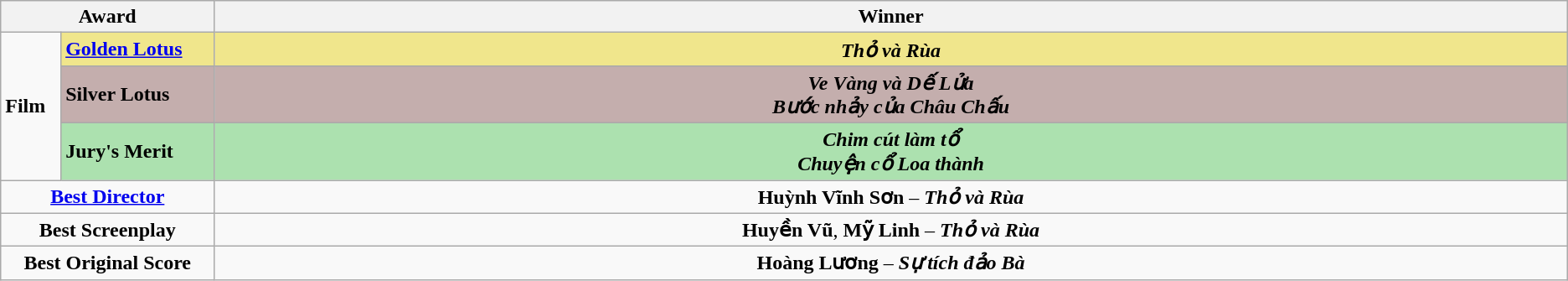<table class=wikitable>
<tr>
<th width="12%" colspan="2">Award</th>
<th width="76%">Winner</th>
</tr>
<tr>
<td rowspan="3"><strong>Film</strong></td>
<td style="background:#F0E68C"><strong><a href='#'>Golden Lotus</a></strong></td>
<td style="background:#F0E68C" align=center><strong><em>Thỏ và Rùa</em></strong></td>
</tr>
<tr>
<td style="background:#C4AEAD"><strong>Silver Lotus</strong></td>
<td style="background:#C4AEAD" align=center><strong><em>Ve Vàng và Dế Lửa</em></strong><br><strong><em>Bước nhảy của Châu Chấu</em></strong></td>
</tr>
<tr>
<td style="background:#ACE1AF"><strong>Jury's Merit</strong></td>
<td style="background:#ACE1AF" align=center><strong><em>Chim cút làm tổ</em></strong><br><strong><em>Chuyện cổ Loa thành</em></strong></td>
</tr>
<tr>
<td colspan="2" align=center><strong><a href='#'>Best Director</a></strong></td>
<td align=center><strong>Huỳnh Vĩnh Sơn</strong> – <strong><em>Thỏ và Rùa</em></strong></td>
</tr>
<tr>
<td colspan="2" align=center><strong>Best Screenplay</strong></td>
<td align=center><strong>Huyền Vũ</strong>, <strong>Mỹ Linh</strong> – <strong><em>Thỏ và Rùa</em></strong></td>
</tr>
<tr>
<td colspan="2" align=center><strong>Best Original Score</strong></td>
<td align=center><strong>Hoàng Lương</strong> – <strong><em>Sự tích đảo Bà</em></strong></td>
</tr>
</table>
